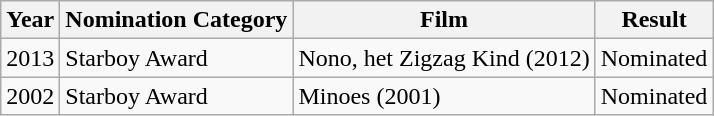<table class="wikitable">
<tr>
<th>Year</th>
<th>Nomination Category</th>
<th>Film</th>
<th>Result</th>
</tr>
<tr>
<td>2013</td>
<td>Starboy Award</td>
<td>Nono, het Zigzag Kind (2012)</td>
<td>Nominated</td>
</tr>
<tr>
<td>2002</td>
<td>Starboy Award</td>
<td>Minoes (2001)</td>
<td>Nominated</td>
</tr>
</table>
